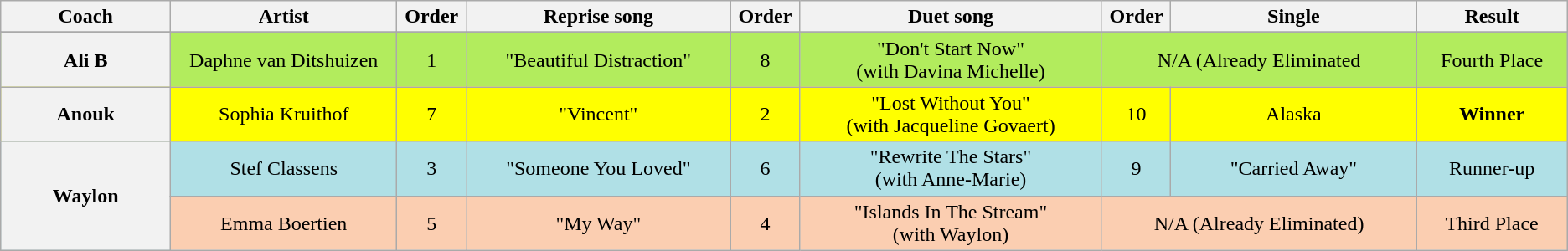<table class="wikitable" style="text-align:center; width:100%%;">
<tr>
<th width="09%" scope="col">Coach</th>
<th width="12%" scope="col">Artist</th>
<th width="02%" scope="col">Order</th>
<th width="14%" scope="col">Reprise song</th>
<th width="02%" scope="col">Order</th>
<th width="16%" scope="col">Duet song</th>
<th width="02%" scope="col">Order</th>
<th width="13%" scope="col">Single</th>
<th width="08%" scope="col">Result</th>
</tr>
<tr>
</tr>
<tr style="background:#B2EC5D ">
<th>Ali B</th>
<td>Daphne van Ditshuizen</td>
<td>1</td>
<td>"Beautiful Distraction"</td>
<td>8</td>
<td>"Don't Start Now"<br>(with Davina Michelle)</td>
<td colspan="2">N/A (Already Eliminated</td>
<td>Fourth Place</td>
</tr>
<tr style="background:yellow ">
<th>Anouk</th>
<td>Sophia Kruithof</td>
<td>7</td>
<td>"Vincent"</td>
<td>2</td>
<td>"Lost Without You"<br>(with Jacqueline Govaert)</td>
<td>10</td>
<td>Alaska</td>
<td><strong>Winner</strong></td>
</tr>
<tr style="background:#B0E0E6 ">
<th rowspan="2">Waylon</th>
<td>Stef Classens</td>
<td>3</td>
<td>"Someone You Loved"</td>
<td>6</td>
<td>"Rewrite The Stars"<br>(with Anne-Marie)</td>
<td>9</td>
<td>"Carried Away"</td>
<td>Runner-up</td>
</tr>
<tr style="background:#FBCEB1 ">
<td>Emma Boertien</td>
<td>5</td>
<td>"My Way"</td>
<td>4</td>
<td>"Islands In The Stream"<br>(with Waylon)</td>
<td colspan="2">N/A (Already Eliminated)</td>
<td>Third Place</td>
</tr>
</table>
